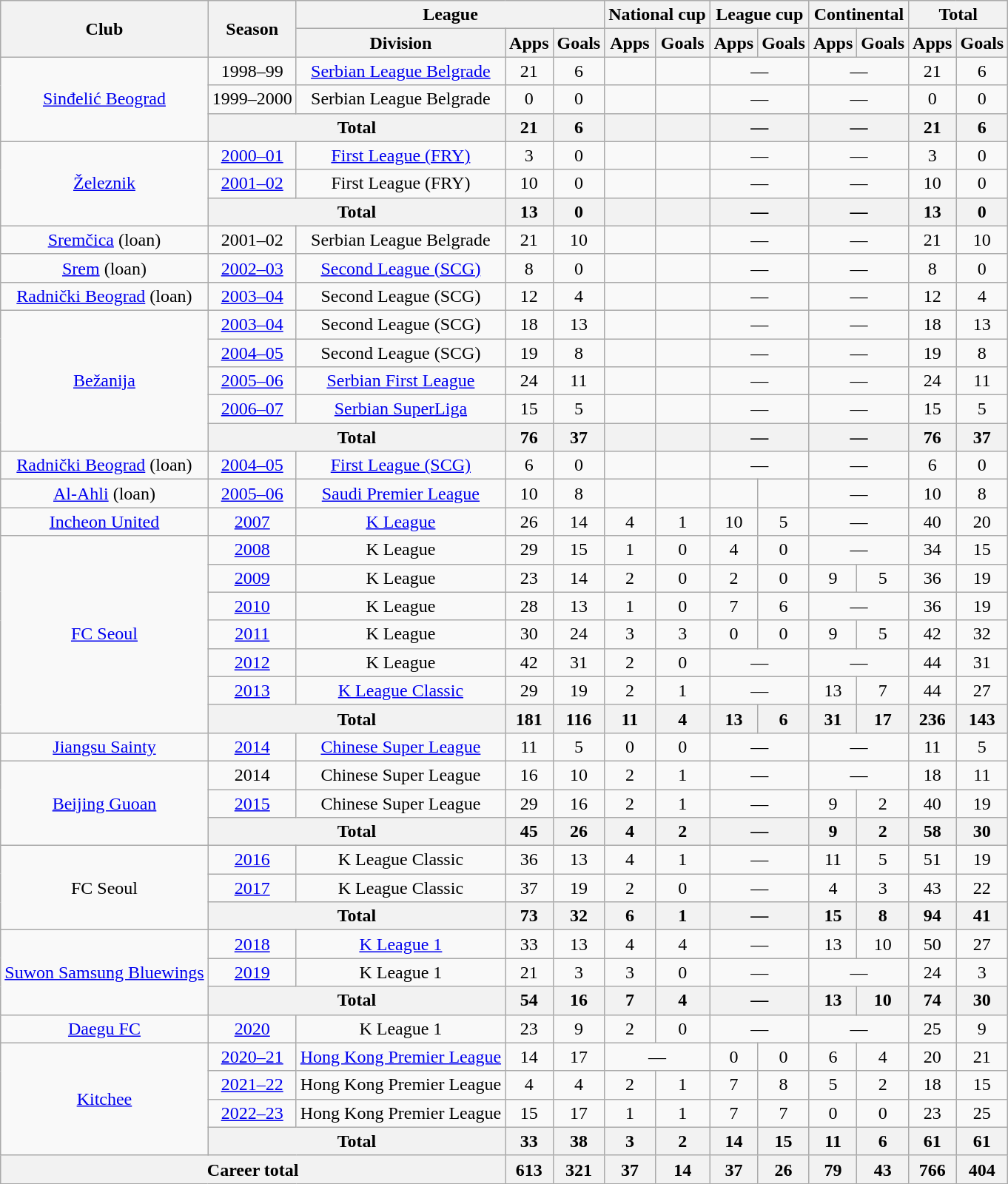<table class="wikitable" style="text-align:center">
<tr>
<th rowspan="2">Club</th>
<th rowspan="2">Season</th>
<th colspan="3">League</th>
<th colspan="2">National cup</th>
<th colspan="2">League cup</th>
<th colspan="2">Continental</th>
<th colspan="2">Total</th>
</tr>
<tr>
<th>Division</th>
<th>Apps</th>
<th>Goals</th>
<th>Apps</th>
<th>Goals</th>
<th>Apps</th>
<th>Goals</th>
<th>Apps</th>
<th>Goals</th>
<th>Apps</th>
<th>Goals</th>
</tr>
<tr>
<td rowspan="3"><a href='#'>Sinđelić Beograd</a></td>
<td>1998–99</td>
<td><a href='#'>Serbian League Belgrade</a></td>
<td>21</td>
<td>6</td>
<td></td>
<td></td>
<td colspan="2">—</td>
<td colspan="2">—</td>
<td>21</td>
<td>6</td>
</tr>
<tr>
<td>1999–2000</td>
<td>Serbian League Belgrade</td>
<td>0</td>
<td>0</td>
<td></td>
<td></td>
<td colspan="2">—</td>
<td colspan="2">—</td>
<td>0</td>
<td>0</td>
</tr>
<tr>
<th colspan="2">Total</th>
<th>21</th>
<th>6</th>
<th></th>
<th></th>
<th colspan="2">—</th>
<th colspan="2">—</th>
<th>21</th>
<th>6</th>
</tr>
<tr>
<td rowspan="3"><a href='#'>Železnik</a></td>
<td><a href='#'>2000–01</a></td>
<td><a href='#'>First League (FRY)</a></td>
<td>3</td>
<td>0</td>
<td></td>
<td></td>
<td colspan="2">—</td>
<td colspan="2">—</td>
<td>3</td>
<td>0</td>
</tr>
<tr>
<td><a href='#'>2001–02</a></td>
<td>First League (FRY)</td>
<td>10</td>
<td>0</td>
<td></td>
<td></td>
<td colspan="2">—</td>
<td colspan="2">—</td>
<td>10</td>
<td>0</td>
</tr>
<tr>
<th colspan="2">Total</th>
<th>13</th>
<th>0</th>
<th></th>
<th></th>
<th colspan="2">—</th>
<th colspan="2">—</th>
<th>13</th>
<th>0</th>
</tr>
<tr>
<td><a href='#'>Sremčica</a> (loan)</td>
<td>2001–02</td>
<td>Serbian League Belgrade</td>
<td>21</td>
<td>10</td>
<td></td>
<td></td>
<td colspan="2">—</td>
<td colspan="2">—</td>
<td>21</td>
<td>10</td>
</tr>
<tr>
<td><a href='#'>Srem</a> (loan)</td>
<td><a href='#'>2002–03</a></td>
<td><a href='#'>Second League (SCG)</a></td>
<td>8</td>
<td>0</td>
<td></td>
<td></td>
<td colspan="2">—</td>
<td colspan="2">—</td>
<td>8</td>
<td>0</td>
</tr>
<tr>
<td><a href='#'>Radnički Beograd</a> (loan)</td>
<td><a href='#'>2003–04</a></td>
<td>Second League (SCG)</td>
<td>12</td>
<td>4</td>
<td></td>
<td></td>
<td colspan="2">—</td>
<td colspan="2">—</td>
<td>12</td>
<td>4</td>
</tr>
<tr>
<td rowspan="5"><a href='#'>Bežanija</a></td>
<td><a href='#'>2003–04</a></td>
<td>Second League (SCG)</td>
<td>18</td>
<td>13</td>
<td></td>
<td></td>
<td colspan="2">—</td>
<td colspan="2">—</td>
<td>18</td>
<td>13</td>
</tr>
<tr>
<td><a href='#'>2004–05</a></td>
<td>Second League (SCG)</td>
<td>19</td>
<td>8</td>
<td></td>
<td></td>
<td colspan="2">—</td>
<td colspan="2">—</td>
<td>19</td>
<td>8</td>
</tr>
<tr>
<td><a href='#'>2005–06</a></td>
<td><a href='#'>Serbian First League</a></td>
<td>24</td>
<td>11</td>
<td></td>
<td></td>
<td colspan="2">—</td>
<td colspan="2">—</td>
<td>24</td>
<td>11</td>
</tr>
<tr>
<td><a href='#'>2006–07</a></td>
<td><a href='#'>Serbian SuperLiga</a></td>
<td>15</td>
<td>5</td>
<td></td>
<td></td>
<td colspan="2">—</td>
<td colspan="2">—</td>
<td>15</td>
<td>5</td>
</tr>
<tr>
<th colspan="2">Total</th>
<th>76</th>
<th>37</th>
<th></th>
<th></th>
<th colspan="2">—</th>
<th colspan="2">—</th>
<th>76</th>
<th>37</th>
</tr>
<tr>
<td><a href='#'>Radnički Beograd</a> (loan)</td>
<td><a href='#'>2004–05</a></td>
<td><a href='#'>First League (SCG)</a></td>
<td>6</td>
<td>0</td>
<td></td>
<td></td>
<td colspan="2">—</td>
<td colspan="2">—</td>
<td>6</td>
<td>0</td>
</tr>
<tr>
<td><a href='#'>Al-Ahli</a> (loan)</td>
<td><a href='#'>2005–06</a></td>
<td><a href='#'>Saudi Premier League</a></td>
<td>10</td>
<td>8</td>
<td></td>
<td></td>
<td></td>
<td></td>
<td colspan="2">—</td>
<td>10</td>
<td>8</td>
</tr>
<tr>
<td><a href='#'>Incheon United</a></td>
<td><a href='#'>2007</a></td>
<td><a href='#'>K League</a></td>
<td>26</td>
<td>14</td>
<td>4</td>
<td>1</td>
<td>10</td>
<td>5</td>
<td colspan="2">—</td>
<td>40</td>
<td>20</td>
</tr>
<tr>
<td rowspan="7"><a href='#'>FC Seoul</a></td>
<td><a href='#'>2008</a></td>
<td>K League</td>
<td>29</td>
<td>15</td>
<td>1</td>
<td>0</td>
<td>4</td>
<td>0</td>
<td colspan="2">—</td>
<td>34</td>
<td>15</td>
</tr>
<tr>
<td><a href='#'>2009</a></td>
<td>K League</td>
<td>23</td>
<td>14</td>
<td>2</td>
<td>0</td>
<td>2</td>
<td>0</td>
<td>9</td>
<td>5</td>
<td>36</td>
<td>19</td>
</tr>
<tr>
<td><a href='#'>2010</a></td>
<td>K League</td>
<td>28</td>
<td>13</td>
<td>1</td>
<td>0</td>
<td>7</td>
<td>6</td>
<td colspan="2">—</td>
<td>36</td>
<td>19</td>
</tr>
<tr>
<td><a href='#'>2011</a></td>
<td>K League</td>
<td>30</td>
<td>24</td>
<td>3</td>
<td>3</td>
<td>0</td>
<td>0</td>
<td>9</td>
<td>5</td>
<td>42</td>
<td>32</td>
</tr>
<tr>
<td><a href='#'>2012</a></td>
<td>K League</td>
<td>42</td>
<td>31</td>
<td>2</td>
<td>0</td>
<td colspan="2">—</td>
<td colspan="2">—</td>
<td>44</td>
<td>31</td>
</tr>
<tr>
<td><a href='#'>2013</a></td>
<td><a href='#'>K League Classic</a></td>
<td>29</td>
<td>19</td>
<td>2</td>
<td>1</td>
<td colspan="2">—</td>
<td>13</td>
<td>7</td>
<td>44</td>
<td>27</td>
</tr>
<tr>
<th colspan=2>Total</th>
<th>181</th>
<th>116</th>
<th>11</th>
<th>4</th>
<th>13</th>
<th>6</th>
<th>31</th>
<th>17</th>
<th>236</th>
<th>143</th>
</tr>
<tr>
<td><a href='#'>Jiangsu Sainty</a></td>
<td><a href='#'>2014</a></td>
<td><a href='#'>Chinese Super League</a></td>
<td>11</td>
<td>5</td>
<td>0</td>
<td>0</td>
<td colspan="2">—</td>
<td colspan="2">—</td>
<td>11</td>
<td>5</td>
</tr>
<tr>
<td rowspan="3"><a href='#'>Beijing Guoan</a></td>
<td>2014</td>
<td>Chinese Super League</td>
<td>16</td>
<td>10</td>
<td>2</td>
<td>1</td>
<td colspan="2">—</td>
<td colspan="2">—</td>
<td>18</td>
<td>11</td>
</tr>
<tr>
<td><a href='#'>2015</a></td>
<td>Chinese Super League</td>
<td>29</td>
<td>16</td>
<td>2</td>
<td>1</td>
<td colspan="2">—</td>
<td>9</td>
<td>2</td>
<td>40</td>
<td>19</td>
</tr>
<tr>
<th colspan=2>Total</th>
<th>45</th>
<th>26</th>
<th>4</th>
<th>2</th>
<th colspan="2">—</th>
<th>9</th>
<th>2</th>
<th>58</th>
<th>30</th>
</tr>
<tr>
<td rowspan="3">FC Seoul</td>
<td><a href='#'>2016</a></td>
<td>K League Classic</td>
<td>36</td>
<td>13</td>
<td>4</td>
<td>1</td>
<td colspan="2">—</td>
<td>11</td>
<td>5</td>
<td>51</td>
<td>19</td>
</tr>
<tr>
<td><a href='#'>2017</a></td>
<td>K League Classic</td>
<td>37</td>
<td>19</td>
<td>2</td>
<td>0</td>
<td colspan="2">—</td>
<td>4</td>
<td>3</td>
<td>43</td>
<td>22</td>
</tr>
<tr>
<th colspan=2>Total</th>
<th>73</th>
<th>32</th>
<th>6</th>
<th>1</th>
<th colspan="2">—</th>
<th>15</th>
<th>8</th>
<th>94</th>
<th>41</th>
</tr>
<tr>
<td rowspan="3"><a href='#'>Suwon Samsung Bluewings</a></td>
<td><a href='#'>2018</a></td>
<td><a href='#'>K League 1</a></td>
<td>33</td>
<td>13</td>
<td>4</td>
<td>4</td>
<td colspan="2">—</td>
<td>13</td>
<td>10</td>
<td>50</td>
<td>27</td>
</tr>
<tr>
<td><a href='#'>2019</a></td>
<td>K League 1</td>
<td>21</td>
<td>3</td>
<td>3</td>
<td>0</td>
<td colspan="2">—</td>
<td colspan="2">—</td>
<td>24</td>
<td>3</td>
</tr>
<tr>
<th colspan=2>Total</th>
<th>54</th>
<th>16</th>
<th>7</th>
<th>4</th>
<th colspan="2">—</th>
<th>13</th>
<th>10</th>
<th>74</th>
<th>30</th>
</tr>
<tr>
<td><a href='#'>Daegu FC</a></td>
<td><a href='#'>2020</a></td>
<td>K League 1</td>
<td>23</td>
<td>9</td>
<td>2</td>
<td>0</td>
<td colspan="2">—</td>
<td colspan="2">—</td>
<td>25</td>
<td>9</td>
</tr>
<tr>
<td rowspan="4"><a href='#'>Kitchee</a></td>
<td><a href='#'>2020–21</a></td>
<td><a href='#'>Hong Kong Premier League</a></td>
<td>14</td>
<td>17</td>
<td colspan="2">—</td>
<td>0</td>
<td>0</td>
<td>6</td>
<td>4</td>
<td>20</td>
<td>21</td>
</tr>
<tr>
<td><a href='#'>2021–22</a></td>
<td>Hong Kong Premier League</td>
<td>4</td>
<td>4</td>
<td>2</td>
<td>1</td>
<td>7</td>
<td>8</td>
<td>5</td>
<td>2</td>
<td>18</td>
<td>15</td>
</tr>
<tr>
<td><a href='#'>2022–23</a></td>
<td>Hong Kong Premier League</td>
<td>15</td>
<td>17</td>
<td>1</td>
<td>1</td>
<td>7</td>
<td>7</td>
<td>0</td>
<td>0</td>
<td>23</td>
<td>25</td>
</tr>
<tr>
<th colspan="2">Total</th>
<th>33</th>
<th>38</th>
<th>3</th>
<th>2</th>
<th>14</th>
<th>15</th>
<th>11</th>
<th>6</th>
<th>61</th>
<th>61</th>
</tr>
<tr>
<th colspan="3">Career total</th>
<th>613</th>
<th>321</th>
<th>37</th>
<th>14</th>
<th>37</th>
<th>26</th>
<th>79</th>
<th>43</th>
<th>766</th>
<th>404</th>
</tr>
</table>
